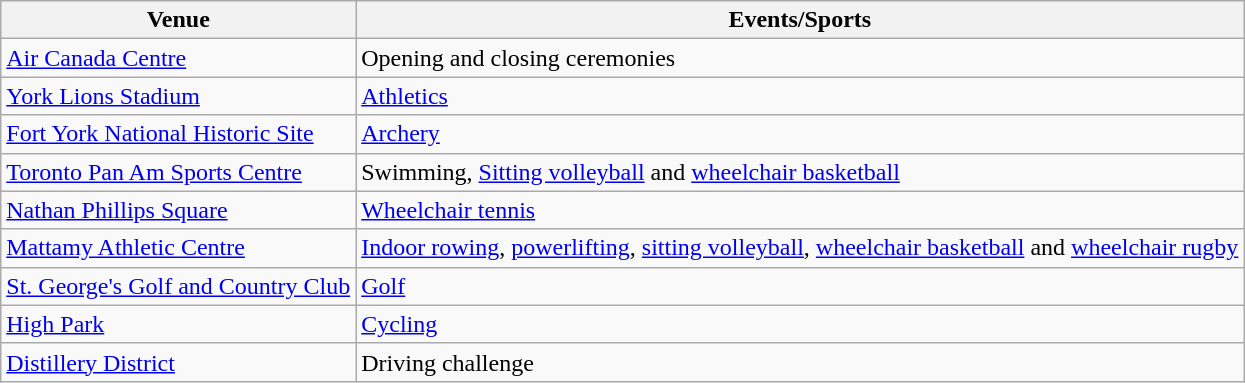<table class="wikitable sortable">
<tr>
<th rowspan="1">Venue</th>
<th colspan="1" class="unsortable">Events/Sports</th>
</tr>
<tr>
<td><a href='#'>Air Canada Centre</a></td>
<td>Opening and closing ceremonies</td>
</tr>
<tr>
<td><a href='#'>York Lions Stadium</a></td>
<td><a href='#'>Athletics</a></td>
</tr>
<tr>
<td><a href='#'>Fort York National Historic Site</a></td>
<td><a href='#'>Archery</a></td>
</tr>
<tr>
<td><a href='#'>Toronto Pan Am Sports Centre</a></td>
<td>Swimming, <a href='#'>Sitting volleyball</a> and <a href='#'>wheelchair basketball</a></td>
</tr>
<tr>
<td><a href='#'>Nathan Phillips Square</a></td>
<td><a href='#'>Wheelchair tennis</a></td>
</tr>
<tr>
<td><a href='#'>Mattamy Athletic Centre</a></td>
<td><a href='#'>Indoor rowing</a>, <a href='#'>powerlifting</a>, <a href='#'>sitting volleyball</a>, <a href='#'>wheelchair basketball</a> and <a href='#'>wheelchair rugby</a></td>
</tr>
<tr>
<td><a href='#'>St. George's Golf and Country Club</a></td>
<td><a href='#'>Golf</a></td>
</tr>
<tr>
<td><a href='#'>High Park</a></td>
<td><a href='#'>Cycling</a></td>
</tr>
<tr>
<td><a href='#'>Distillery District</a></td>
<td>Driving challenge</td>
</tr>
</table>
